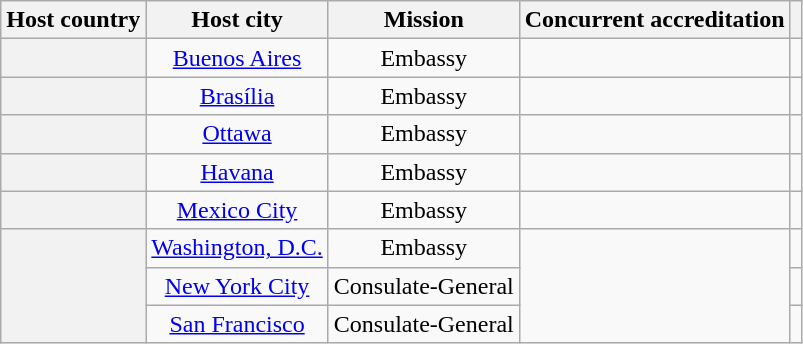<table class="wikitable plainrowheaders" style="text-align:center;">
<tr>
<th scope="col">Host country</th>
<th scope="col">Host city</th>
<th scope="col">Mission</th>
<th scope="col">Concurrent accreditation</th>
<th scope="col"></th>
</tr>
<tr>
<th scope="row"></th>
<td><a href='#'>Buenos Aires</a></td>
<td>Embassy</td>
<td></td>
<td></td>
</tr>
<tr>
<th scope="row"></th>
<td><a href='#'>Brasília</a></td>
<td>Embassy</td>
<td></td>
<td></td>
</tr>
<tr>
<th scope="row"></th>
<td><a href='#'>Ottawa</a></td>
<td>Embassy</td>
<td></td>
<td></td>
</tr>
<tr>
<th scope="row"></th>
<td><a href='#'>Havana</a></td>
<td>Embassy</td>
<td></td>
<td></td>
</tr>
<tr>
<th scope="row"></th>
<td><a href='#'>Mexico City</a></td>
<td>Embassy</td>
<td></td>
<td></td>
</tr>
<tr>
<th rowspan="3" scope="row"></th>
<td><a href='#'>Washington, D.C.</a></td>
<td>Embassy</td>
<td rowspan="3"></td>
<td></td>
</tr>
<tr>
<td><a href='#'>New York City</a></td>
<td>Consulate-General</td>
<td></td>
</tr>
<tr>
<td><a href='#'>San Francisco</a></td>
<td>Consulate-General</td>
<td></td>
</tr>
</table>
